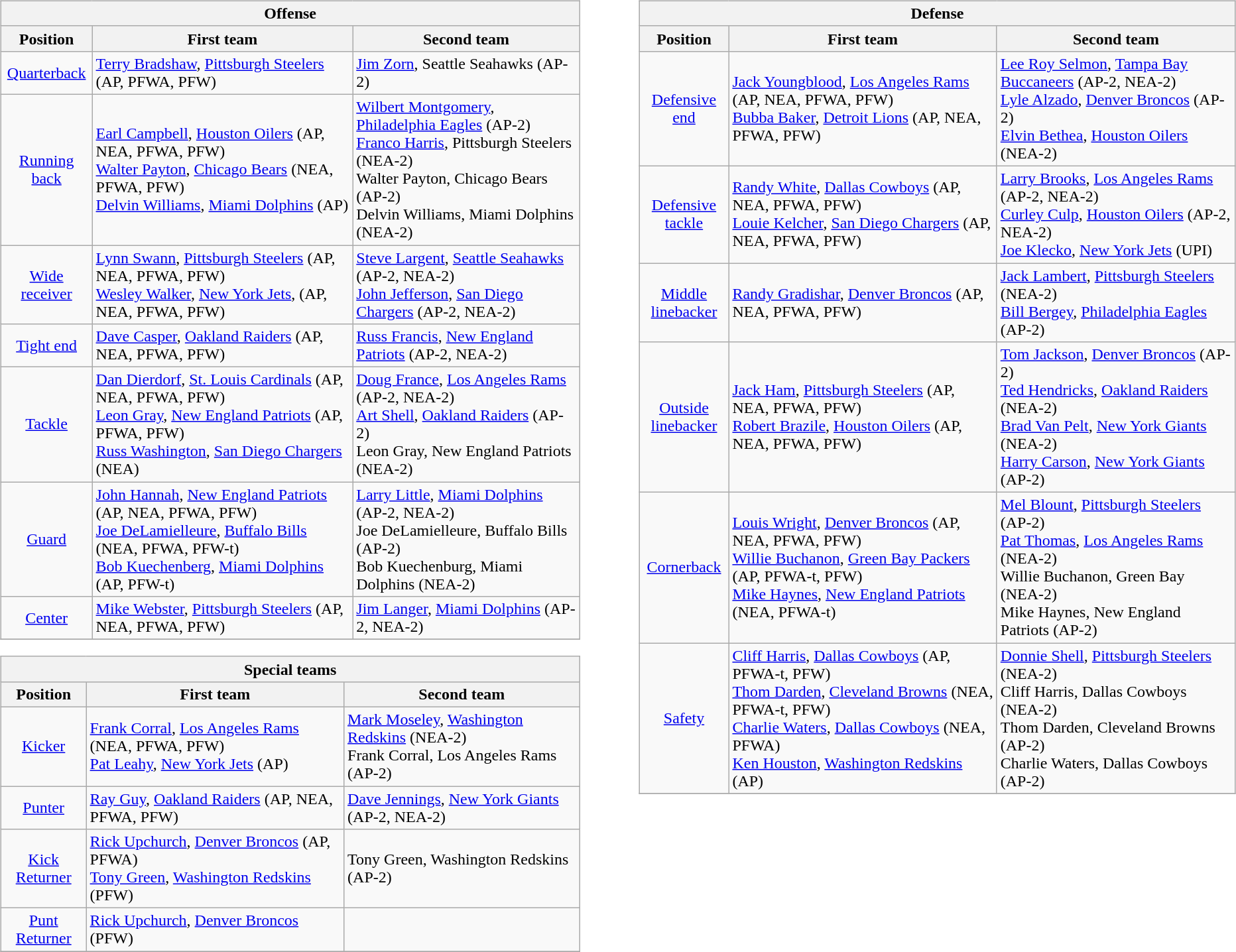<table border=0>
<tr valign="top">
<td><br><table class="wikitable">
<tr>
<th colspan=3>Offense</th>
</tr>
<tr>
<th>Position</th>
<th>First team</th>
<th>Second team</th>
</tr>
<tr>
<td align=center><a href='#'>Quarterback</a></td>
<td><a href='#'>Terry Bradshaw</a>, <a href='#'>Pittsburgh Steelers</a> (AP, PFWA, PFW)</td>
<td><a href='#'>Jim Zorn</a>, Seattle Seahawks (AP-2)</td>
</tr>
<tr>
<td align=center><a href='#'>Running back</a></td>
<td><a href='#'>Earl Campbell</a>, <a href='#'>Houston Oilers</a> (AP, NEA, PFWA, PFW) <br><a href='#'>Walter Payton</a>, <a href='#'>Chicago Bears</a> (NEA, PFWA, PFW) <br> <a href='#'>Delvin Williams</a>, <a href='#'>Miami Dolphins</a> (AP)</td>
<td><a href='#'>Wilbert Montgomery</a>, <a href='#'>Philadelphia Eagles</a> (AP-2) <br><a href='#'>Franco Harris</a>, Pittsburgh Steelers (NEA-2)<br>Walter Payton, Chicago Bears (AP-2) <br> Delvin Williams, Miami Dolphins (NEA-2)</td>
</tr>
<tr Franco Harris Pittsburgh Steelers (NEA-2)>
<td align=center><a href='#'>Wide receiver</a></td>
<td><a href='#'>Lynn Swann</a>, <a href='#'>Pittsburgh Steelers</a> (AP, NEA, PFWA, PFW) <br> <a href='#'>Wesley Walker</a>, <a href='#'>New York Jets</a>, (AP, NEA, PFWA, PFW)</td>
<td><a href='#'>Steve Largent</a>, <a href='#'>Seattle Seahawks</a> (AP-2, NEA-2) <br><a href='#'>John Jefferson</a>, <a href='#'>San Diego Chargers</a> (AP-2, NEA-2)</td>
</tr>
<tr>
<td align=center><a href='#'>Tight end</a></td>
<td><a href='#'>Dave Casper</a>, <a href='#'>Oakland Raiders</a> (AP, NEA, PFWA, PFW)</td>
<td><a href='#'>Russ Francis</a>, <a href='#'>New England Patriots</a> (AP-2, NEA-2)</td>
</tr>
<tr>
<td align=center><a href='#'>Tackle</a></td>
<td><a href='#'>Dan Dierdorf</a>, <a href='#'>St. Louis Cardinals</a> (AP, NEA, PFWA, PFW)<br>   <a href='#'>Leon Gray</a>, <a href='#'>New England Patriots</a> (AP, PFWA, PFW) <br> <a href='#'>Russ Washington</a>, <a href='#'>San Diego Chargers</a> (NEA)</td>
<td><a href='#'>Doug France</a>, <a href='#'>Los Angeles Rams</a> (AP-2, NEA-2) <br> <a href='#'>Art Shell</a>, <a href='#'>Oakland Raiders</a> (AP-2) <br>   Leon Gray, New England Patriots (NEA-2)</td>
</tr>
<tr>
<td align=center><a href='#'>Guard</a></td>
<td><a href='#'>John Hannah</a>, <a href='#'>New England Patriots</a> (AP, NEA, PFWA, PFW) <br> <a href='#'>Joe DeLamielleure</a>, <a href='#'>Buffalo Bills</a> (NEA, PFWA, PFW-t) <br><a href='#'>Bob Kuechenberg</a>, <a href='#'>Miami Dolphins</a> (AP, PFW-t)</td>
<td><a href='#'>Larry Little</a>, <a href='#'>Miami Dolphins</a> (AP-2, NEA-2) <br> Joe DeLamielleure, Buffalo Bills (AP-2) <br>Bob Kuechenburg, Miami Dolphins (NEA-2)</td>
</tr>
<tr>
<td align=center><a href='#'>Center</a></td>
<td><a href='#'>Mike Webster</a>, <a href='#'>Pittsburgh Steelers</a> (AP, NEA, PFWA, PFW)</td>
<td><a href='#'>Jim Langer</a>, <a href='#'>Miami Dolphins</a> (AP-2, NEA-2)</td>
</tr>
<tr>
</tr>
</table>
<table class="wikitable">
<tr>
<th colspan=3>Special teams</th>
</tr>
<tr>
<th>Position</th>
<th>First team</th>
<th>Second team</th>
</tr>
<tr>
<td align=center><a href='#'>Kicker</a></td>
<td><a href='#'>Frank Corral</a>, <a href='#'>Los Angeles Rams</a> (NEA, PFWA, PFW) <br> <a href='#'>Pat Leahy</a>, <a href='#'>New York Jets</a> (AP)</td>
<td><a href='#'>Mark Moseley</a>, <a href='#'>Washington Redskins</a> (NEA-2) <br> Frank Corral, Los Angeles Rams (AP-2)</td>
</tr>
<tr>
<td align=center><a href='#'>Punter</a></td>
<td><a href='#'>Ray Guy</a>, <a href='#'>Oakland Raiders</a> (AP, NEA, PFWA, PFW)</td>
<td><a href='#'>Dave Jennings</a>, <a href='#'>New York Giants</a> (AP-2, NEA-2)</td>
</tr>
<tr>
<td align=center><a href='#'>Kick Returner</a></td>
<td><a href='#'>Rick Upchurch</a>, <a href='#'>Denver Broncos</a> (AP, PFWA) <br><a href='#'>Tony Green</a>, <a href='#'>Washington Redskins</a> (PFW)</td>
<td>Tony Green, Washington Redskins (AP-2)</td>
</tr>
<tr>
<td align=center><a href='#'>Punt Returner</a></td>
<td><a href='#'>Rick Upchurch</a>, <a href='#'>Denver Broncos</a> (PFW)</td>
<td></td>
</tr>
<tr>
</tr>
</table>
</td>
<td style="padding-left:40px;"><br><table class="wikitable">
<tr>
<th colspan=3>Defense</th>
</tr>
<tr>
<th width=15%>Position</th>
<th width=45%>First team</th>
<th width=40%>Second team</th>
</tr>
<tr>
<td align=center><a href='#'>Defensive end</a></td>
<td><a href='#'>Jack Youngblood</a>, <a href='#'>Los Angeles Rams</a> (AP, NEA, PFWA, PFW) <br><a href='#'>Bubba Baker</a>, <a href='#'>Detroit Lions</a> (AP, NEA, PFWA, PFW)</td>
<td><a href='#'>Lee Roy Selmon</a>, <a href='#'>Tampa Bay Buccaneers</a> (AP-2, NEA-2) <br> <a href='#'>Lyle Alzado</a>, <a href='#'>Denver Broncos</a>  (AP-2) <br><a href='#'>Elvin Bethea</a>, <a href='#'>Houston Oilers</a> (NEA-2)</td>
</tr>
<tr>
<td align=center><a href='#'>Defensive tackle</a></td>
<td><a href='#'>Randy White</a>, <a href='#'>Dallas Cowboys</a> (AP, NEA, PFWA, PFW) <br> <a href='#'>Louie Kelcher</a>, <a href='#'>San Diego Chargers</a> (AP, NEA, PFWA, PFW)</td>
<td><a href='#'>Larry Brooks</a>, <a href='#'>Los Angeles Rams</a> (AP-2, NEA-2)<br><a href='#'>Curley Culp</a>, <a href='#'>Houston Oilers</a> (AP-2, NEA-2)<br> <a href='#'>Joe Klecko</a>, <a href='#'>New York Jets</a> (UPI)</td>
</tr>
<tr>
<td align=center><a href='#'>Middle linebacker</a></td>
<td><a href='#'>Randy Gradishar</a>, <a href='#'>Denver Broncos</a> (AP, NEA, PFWA, PFW)</td>
<td><a href='#'>Jack Lambert</a>, <a href='#'>Pittsburgh Steelers</a> (NEA-2)<br> <a href='#'>Bill Bergey</a>, <a href='#'>Philadelphia Eagles</a> (AP-2)</td>
</tr>
<tr>
<td align=center><a href='#'>Outside linebacker</a></td>
<td><a href='#'>Jack Ham</a>, <a href='#'>Pittsburgh Steelers</a> (AP, NEA, PFWA, PFW)<br><a href='#'>Robert Brazile</a>, <a href='#'>Houston Oilers</a> (AP, NEA, PFWA, PFW)</td>
<td><a href='#'>Tom Jackson</a>, <a href='#'>Denver Broncos</a> (AP-2) <br> <a href='#'>Ted Hendricks</a>, <a href='#'>Oakland Raiders</a> (NEA-2) <br> <a href='#'>Brad Van Pelt</a>, <a href='#'>New York Giants</a> (NEA-2) <br> <a href='#'>Harry Carson</a>, <a href='#'>New York Giants</a> (AP-2)</td>
</tr>
<tr>
<td align=center><a href='#'>Cornerback</a></td>
<td><a href='#'>Louis Wright</a>, <a href='#'>Denver Broncos</a> (AP, NEA, PFWA, PFW) <br> <a href='#'>Willie Buchanon</a>, <a href='#'>Green Bay Packers</a> (AP, PFWA-t, PFW)<br><a href='#'>Mike Haynes</a>, <a href='#'>New England Patriots</a> (NEA, PFWA-t)</td>
<td><a href='#'>Mel Blount</a>, <a href='#'>Pittsburgh Steelers</a> (AP-2) <br> <a href='#'>Pat Thomas</a>, <a href='#'>Los Angeles Rams</a> (NEA-2) <br> Willie Buchanon, Green Bay (NEA-2)<br>Mike Haynes, New England Patriots (AP-2)</td>
</tr>
<tr>
<td align=center><a href='#'>Safety</a></td>
<td><a href='#'>Cliff Harris</a>, <a href='#'>Dallas Cowboys</a> (AP, PFWA-t, PFW) <br><a href='#'>Thom Darden</a>, <a href='#'>Cleveland Browns</a> (NEA, PFWA-t, PFW) <br> <a href='#'>Charlie Waters</a>, <a href='#'>Dallas Cowboys</a> (NEA, PFWA) <br> <a href='#'>Ken Houston</a>, <a href='#'>Washington Redskins</a> (AP)</td>
<td><a href='#'>Donnie Shell</a>, <a href='#'>Pittsburgh Steelers</a> (NEA-2) <br> Cliff Harris, Dallas Cowboys (NEA-2)  <br>Thom Darden, Cleveland Browns (AP-2) <br> Charlie Waters, Dallas Cowboys (AP-2)</td>
</tr>
<tr>
</tr>
</table>
</td>
</tr>
</table>
